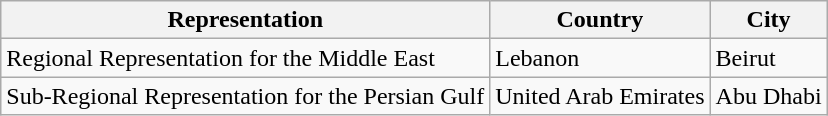<table class="wikitable">
<tr>
<th>Representation</th>
<th>Country</th>
<th>City</th>
</tr>
<tr>
<td>Regional Representation for the Middle East</td>
<td>Lebanon</td>
<td>Beirut</td>
</tr>
<tr>
<td>Sub-Regional Representation for the Persian Gulf</td>
<td>United Arab Emirates</td>
<td>Abu Dhabi</td>
</tr>
</table>
